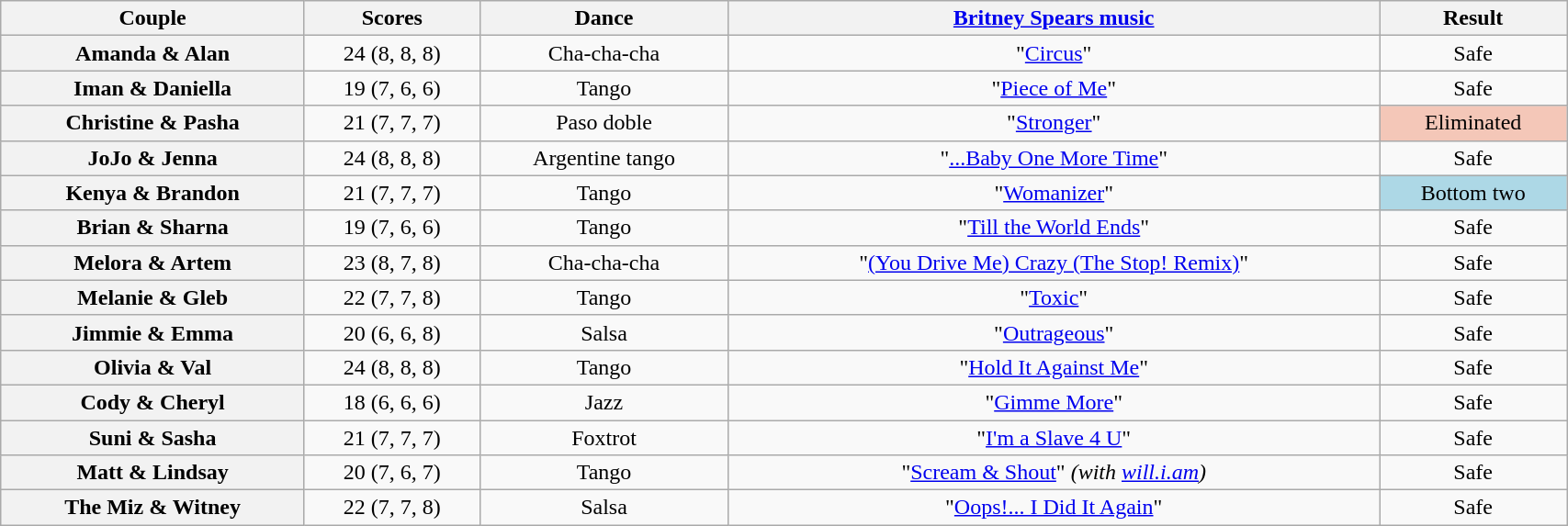<table class="wikitable sortable" style="text-align:center; width: 90%">
<tr>
<th scope="col">Couple</th>
<th scope="col">Scores</th>
<th scope="col" class="unsortable">Dance</th>
<th scope="col" class="unsortable"><a href='#'>Britney Spears music</a></th>
<th scope="col" class="unsortable">Result</th>
</tr>
<tr>
<th scope="row">Amanda & Alan</th>
<td>24 (8, 8, 8)</td>
<td>Cha-cha-cha</td>
<td>"<a href='#'>Circus</a>"</td>
<td>Safe</td>
</tr>
<tr>
<th scope="row">Iman & Daniella</th>
<td>19 (7, 6, 6)</td>
<td>Tango</td>
<td>"<a href='#'>Piece of Me</a>"</td>
<td>Safe</td>
</tr>
<tr>
<th scope="row">Christine & Pasha</th>
<td>21 (7, 7, 7)</td>
<td>Paso doble</td>
<td>"<a href='#'>Stronger</a>"</td>
<td bgcolor=f4c7b8>Eliminated</td>
</tr>
<tr>
<th scope="row">JoJo & Jenna</th>
<td>24 (8, 8, 8)</td>
<td>Argentine tango</td>
<td>"<a href='#'>...Baby One More Time</a>"</td>
<td>Safe</td>
</tr>
<tr>
<th scope="row">Kenya & Brandon</th>
<td>21 (7, 7, 7)</td>
<td>Tango</td>
<td>"<a href='#'>Womanizer</a>"</td>
<td bgcolor=lightblue>Bottom two</td>
</tr>
<tr>
<th scope="row">Brian & Sharna</th>
<td>19 (7, 6, 6)</td>
<td>Tango</td>
<td>"<a href='#'>Till the World Ends</a>"</td>
<td>Safe</td>
</tr>
<tr>
<th scope="row">Melora & Artem</th>
<td>23 (8, 7, 8)</td>
<td>Cha-cha-cha</td>
<td>"<a href='#'>(You Drive Me) Crazy (The Stop! Remix)</a>"</td>
<td>Safe</td>
</tr>
<tr>
<th scope="row">Melanie & Gleb</th>
<td>22 (7, 7, 8)</td>
<td>Tango</td>
<td>"<a href='#'>Toxic</a>"</td>
<td>Safe</td>
</tr>
<tr>
<th scope="row">Jimmie & Emma</th>
<td>20 (6, 6, 8)</td>
<td>Salsa</td>
<td>"<a href='#'>Outrageous</a>"</td>
<td>Safe</td>
</tr>
<tr>
<th scope="row">Olivia & Val</th>
<td>24 (8, 8, 8)</td>
<td>Tango</td>
<td>"<a href='#'>Hold It Against Me</a>"</td>
<td>Safe</td>
</tr>
<tr>
<th scope="row">Cody & Cheryl</th>
<td>18 (6, 6, 6)</td>
<td>Jazz</td>
<td>"<a href='#'>Gimme More</a>"</td>
<td>Safe</td>
</tr>
<tr>
<th scope="row">Suni & Sasha</th>
<td>21 (7, 7, 7)</td>
<td>Foxtrot</td>
<td>"<a href='#'>I'm a Slave 4 U</a>"</td>
<td>Safe</td>
</tr>
<tr>
<th scope="row">Matt & Lindsay</th>
<td>20 (7, 6, 7)</td>
<td>Tango</td>
<td>"<a href='#'>Scream & Shout</a>" <em>(with <a href='#'>will.i.am</a>)</em></td>
<td>Safe</td>
</tr>
<tr>
<th scope="row">The Miz & Witney</th>
<td>22 (7, 7, 8)</td>
<td>Salsa</td>
<td>"<a href='#'>Oops!... I Did It Again</a>"</td>
<td>Safe</td>
</tr>
</table>
